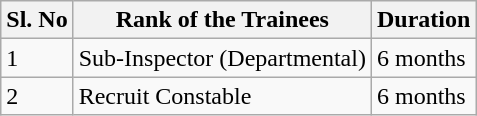<table class="wikitable">
<tr>
<th>Sl. No</th>
<th>Rank of the Trainees</th>
<th>Duration</th>
</tr>
<tr>
<td>1</td>
<td>Sub-Inspector (Departmental)</td>
<td>6 months</td>
</tr>
<tr>
<td>2</td>
<td>Recruit Constable</td>
<td>6 months</td>
</tr>
</table>
